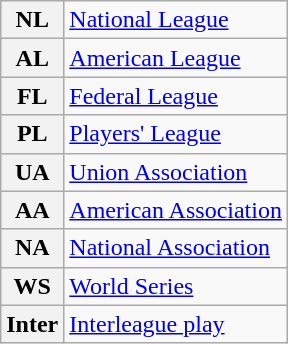<table class="wikitable plainrowheaders">
<tr>
<th scope="row">NL</th>
<td><a href='#'>National League</a></td>
</tr>
<tr>
<th scope="row">AL</th>
<td><a href='#'>American League</a></td>
</tr>
<tr>
<th scope="row">FL</th>
<td><a href='#'>Federal League</a></td>
</tr>
<tr>
<th scope="row">PL</th>
<td><a href='#'>Players' League</a></td>
</tr>
<tr>
<th scope="row">UA</th>
<td><a href='#'>Union Association</a></td>
</tr>
<tr>
<th scope="row">AA</th>
<td><a href='#'>American Association</a></td>
</tr>
<tr>
<th scope="row">NA</th>
<td><a href='#'>National Association</a></td>
</tr>
<tr>
<th scope="row">WS</th>
<td><a href='#'>World Series</a></td>
</tr>
<tr>
<th scope="row">Inter</th>
<td><a href='#'>Interleague play</a></td>
</tr>
</table>
